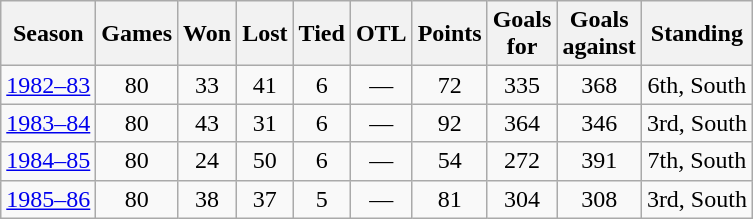<table class="wikitable" style="text-align:center">
<tr>
<th>Season</th>
<th>Games</th>
<th>Won</th>
<th>Lost</th>
<th>Tied</th>
<th>OTL</th>
<th>Points</th>
<th>Goals<br>for</th>
<th>Goals<br>against</th>
<th>Standing</th>
</tr>
<tr>
<td><a href='#'>1982–83</a></td>
<td>80</td>
<td>33</td>
<td>41</td>
<td>6</td>
<td>—</td>
<td>72</td>
<td>335</td>
<td>368</td>
<td>6th, South</td>
</tr>
<tr>
<td><a href='#'>1983–84</a></td>
<td>80</td>
<td>43</td>
<td>31</td>
<td>6</td>
<td>—</td>
<td>92</td>
<td>364</td>
<td>346</td>
<td>3rd, South</td>
</tr>
<tr>
<td><a href='#'>1984–85</a></td>
<td>80</td>
<td>24</td>
<td>50</td>
<td>6</td>
<td>—</td>
<td>54</td>
<td>272</td>
<td>391</td>
<td>7th, South</td>
</tr>
<tr>
<td><a href='#'>1985–86</a></td>
<td>80</td>
<td>38</td>
<td>37</td>
<td>5</td>
<td>—</td>
<td>81</td>
<td>304</td>
<td>308</td>
<td>3rd, South</td>
</tr>
</table>
